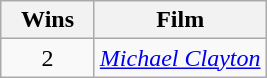<table class="wikitable plainrowheaders" style="text-align:center;">
<tr>
<th scope="col" style="width:55px;">Wins</th>
<th scope="col" style="text-align:center;">Film</th>
</tr>
<tr>
<td scope=row rowspan=1 style="text-align:center;">2</td>
<td><em><a href='#'>Michael Clayton</a></em></td>
</tr>
</table>
